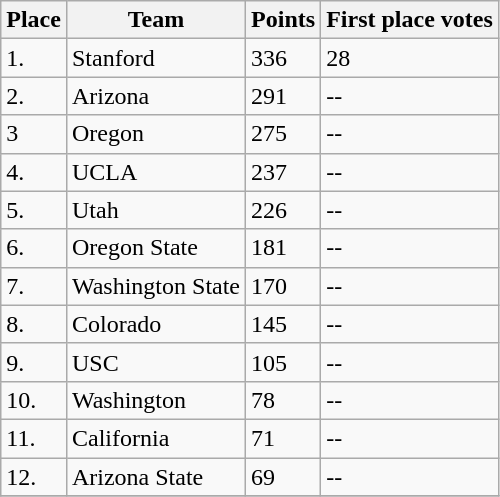<table class="wikitable">
<tr>
<th>Place</th>
<th>Team</th>
<th>Points</th>
<th>First place votes</th>
</tr>
<tr>
<td>1.</td>
<td ! style=>Stanford</td>
<td>336</td>
<td>28</td>
</tr>
<tr>
<td>2.</td>
<td ! style=>Arizona</td>
<td>291</td>
<td>--</td>
</tr>
<tr>
<td>3</td>
<td ! style=>Oregon</td>
<td>275</td>
<td>--</td>
</tr>
<tr>
<td>4.</td>
<td ! style=>UCLA</td>
<td>237</td>
<td>--</td>
</tr>
<tr>
<td>5.</td>
<td ! style=>Utah</td>
<td>226</td>
<td>--</td>
</tr>
<tr>
<td>6.</td>
<td ! style=>Oregon State</td>
<td>181</td>
<td>--</td>
</tr>
<tr>
<td>7.</td>
<td ! style=>Washington State</td>
<td>170</td>
<td>--</td>
</tr>
<tr>
<td>8.</td>
<td ! style=>Colorado</td>
<td>145</td>
<td>--</td>
</tr>
<tr>
<td>9.</td>
<td ! style=>USC</td>
<td>105</td>
<td>--</td>
</tr>
<tr>
<td>10.</td>
<td ! style=>Washington</td>
<td>78</td>
<td>--</td>
</tr>
<tr>
<td>11.</td>
<td ! style=>California</td>
<td>71</td>
<td>--</td>
</tr>
<tr>
<td>12.</td>
<td ! style=>Arizona State</td>
<td>69</td>
<td>--</td>
</tr>
<tr>
</tr>
</table>
